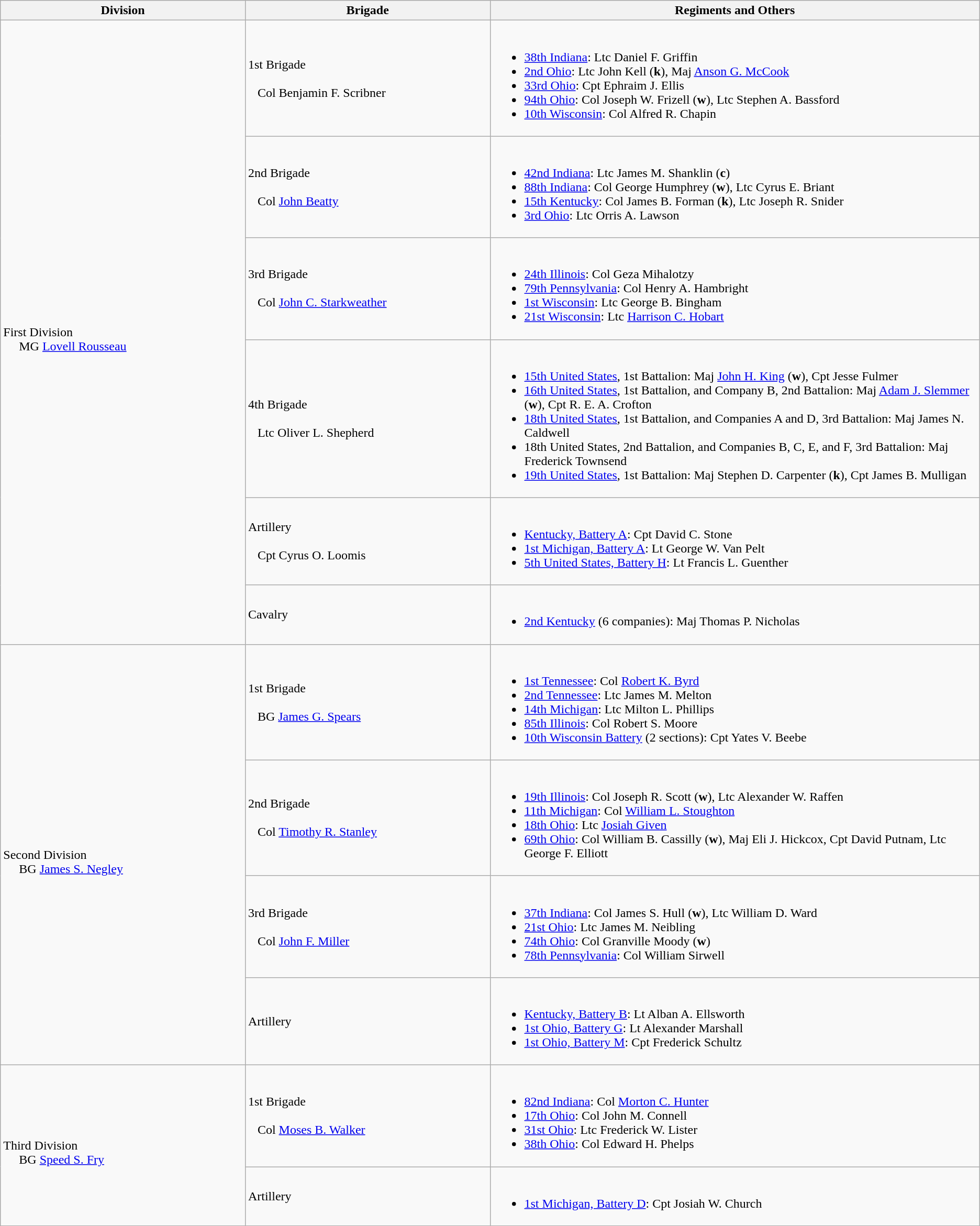<table class="wikitable">
<tr>
<th width=25%>Division</th>
<th width=25%>Brigade</th>
<th>Regiments and Others</th>
</tr>
<tr>
<td rowspan=6><br>First Division
<br>    
MG <a href='#'>Lovell Rousseau</a></td>
<td>1st Brigade<br><br>  
Col Benjamin F. Scribner</td>
<td><br><ul><li><a href='#'>38th Indiana</a>: Ltc Daniel F. Griffin</li><li><a href='#'>2nd Ohio</a>: Ltc John Kell (<strong>k</strong>), Maj <a href='#'>Anson G. McCook</a></li><li><a href='#'>33rd Ohio</a>: Cpt Ephraim J. Ellis</li><li><a href='#'>94th Ohio</a>: Col Joseph W. Frizell (<strong>w</strong>), Ltc Stephen A. Bassford</li><li><a href='#'>10th Wisconsin</a>: Col Alfred R. Chapin</li></ul></td>
</tr>
<tr>
<td>2nd Brigade<br><br>  
Col <a href='#'>John Beatty</a></td>
<td><br><ul><li><a href='#'>42nd Indiana</a>: Ltc James M. Shanklin (<strong>c</strong>)</li><li><a href='#'>88th Indiana</a>: Col George Humphrey (<strong>w</strong>), Ltc Cyrus E. Briant</li><li><a href='#'>15th Kentucky</a>: Col James B. Forman (<strong>k</strong>), Ltc Joseph R. Snider</li><li><a href='#'>3rd Ohio</a>: Ltc Orris A. Lawson</li></ul></td>
</tr>
<tr>
<td>3rd Brigade<br><br>  
Col <a href='#'>John C. Starkweather</a></td>
<td><br><ul><li><a href='#'>24th Illinois</a>: Col Geza Mihalotzy</li><li><a href='#'>79th Pennsylvania</a>: Col Henry A. Hambright</li><li><a href='#'>1st Wisconsin</a>: Ltc George B. Bingham</li><li><a href='#'>21st Wisconsin</a>: Ltc <a href='#'>Harrison C. Hobart</a></li></ul></td>
</tr>
<tr>
<td>4th Brigade<br><br>  
Ltc Oliver L. Shepherd</td>
<td><br><ul><li><a href='#'>15th United States</a>, 1st Battalion: Maj <a href='#'>John H. King</a> (<strong>w</strong>), Cpt Jesse Fulmer</li><li><a href='#'>16th United States</a>, 1st Battalion, and Company B, 2nd Battalion: Maj <a href='#'>Adam J. Slemmer</a> (<strong>w</strong>), Cpt R. E. A. Crofton</li><li><a href='#'>18th United States</a>, 1st Battalion, and Companies A and D, 3rd Battalion: Maj James N. Caldwell</li><li>18th United States, 2nd Battalion, and Companies B, C, E, and F, 3rd Battalion: Maj Frederick Townsend</li><li><a href='#'>19th United States</a>, 1st Battalion: Maj Stephen D. Carpenter (<strong>k</strong>), Cpt James B. Mulligan</li></ul></td>
</tr>
<tr>
<td>Artillery<br><br>  
Cpt Cyrus O. Loomis</td>
<td><br><ul><li><a href='#'>Kentucky, Battery A</a>: Cpt David C. Stone</li><li><a href='#'>1st Michigan, Battery A</a>: Lt George W. Van Pelt</li><li><a href='#'>5th United States, Battery H</a>: Lt Francis L. Guenther</li></ul></td>
</tr>
<tr>
<td>Cavalry</td>
<td><br><ul><li><a href='#'>2nd Kentucky</a> (6 companies): Maj Thomas P. Nicholas</li></ul></td>
</tr>
<tr>
<td rowspan=4><br>Second Division
<br>    
BG <a href='#'>James S. Negley</a></td>
<td>1st Brigade<br><br>  
BG <a href='#'>James G. Spears</a></td>
<td><br><ul><li><a href='#'>1st Tennessee</a>: Col <a href='#'>Robert K. Byrd</a></li><li><a href='#'>2nd Tennessee</a>: Ltc James M. Melton</li><li><a href='#'>14th Michigan</a>: Ltc Milton L. Phillips</li><li><a href='#'>85th Illinois</a>: Col Robert S. Moore</li><li><a href='#'>10th Wisconsin Battery</a> (2 sections): Cpt Yates V. Beebe</li></ul></td>
</tr>
<tr>
<td>2nd Brigade<br><br>  
Col <a href='#'>Timothy R. Stanley</a></td>
<td><br><ul><li><a href='#'>19th Illinois</a>: Col Joseph R. Scott (<strong>w</strong>), Ltc Alexander W. Raffen</li><li><a href='#'>11th Michigan</a>: Col <a href='#'>William L. Stoughton</a></li><li><a href='#'>18th Ohio</a>: Ltc <a href='#'>Josiah Given</a></li><li><a href='#'>69th Ohio</a>: Col William B. Cassilly (<strong>w</strong>), Maj Eli J. Hickcox, Cpt David Putnam, Ltc George F. Elliott</li></ul></td>
</tr>
<tr>
<td>3rd Brigade<br><br>  
Col <a href='#'>John F. Miller</a></td>
<td><br><ul><li><a href='#'>37th Indiana</a>: Col James S. Hull (<strong>w</strong>), Ltc William D. Ward</li><li><a href='#'>21st Ohio</a>: Ltc James M. Neibling</li><li><a href='#'>74th Ohio</a>: Col Granville Moody (<strong>w</strong>)</li><li><a href='#'>78th Pennsylvania</a>: Col William Sirwell</li></ul></td>
</tr>
<tr>
<td>Artillery</td>
<td><br><ul><li><a href='#'>Kentucky, Battery B</a>: Lt Alban A. Ellsworth</li><li><a href='#'>1st Ohio, Battery G</a>: Lt Alexander Marshall</li><li><a href='#'>1st Ohio, Battery M</a>: Cpt Frederick Schultz</li></ul></td>
</tr>
<tr>
<td rowspan=2><br>Third Division
<br>    
BG <a href='#'>Speed S. Fry</a></td>
<td>1st Brigade<br><br>  
Col <a href='#'>Moses B. Walker</a></td>
<td><br><ul><li><a href='#'>82nd Indiana</a>: Col <a href='#'>Morton C. Hunter</a></li><li><a href='#'>17th Ohio</a>: Col John M. Connell</li><li><a href='#'>31st Ohio</a>: Ltc Frederick W. Lister</li><li><a href='#'>38th Ohio</a>: Col Edward H. Phelps</li></ul></td>
</tr>
<tr>
<td>Artillery</td>
<td><br><ul><li><a href='#'>1st Michigan, Battery D</a>: Cpt Josiah W. Church</li></ul></td>
</tr>
</table>
